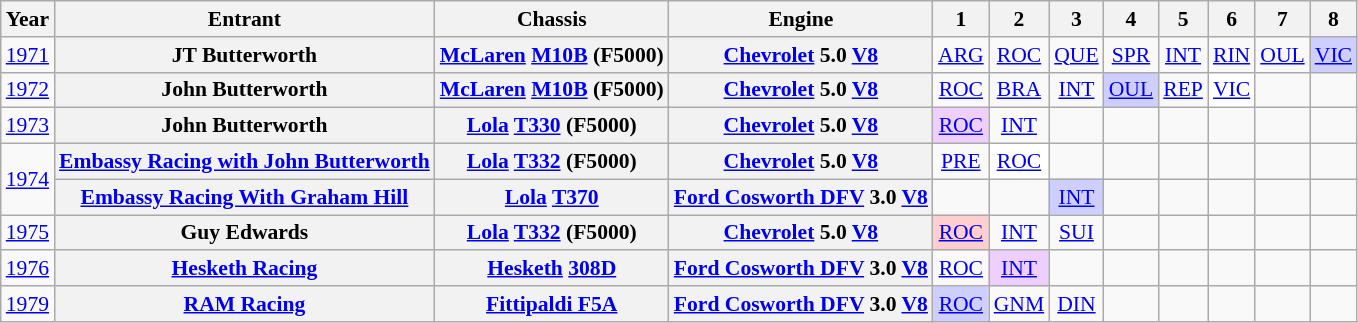<table class="wikitable" style="text-align:center; font-size:90%">
<tr>
<th>Year</th>
<th>Entrant</th>
<th>Chassis</th>
<th>Engine</th>
<th>1</th>
<th>2</th>
<th>3</th>
<th>4</th>
<th>5</th>
<th>6</th>
<th>7</th>
<th>8</th>
</tr>
<tr>
<td><a href='#'>1971</a></td>
<th>JT Butterworth</th>
<th><a href='#'>McLaren</a> <a href='#'>M10B</a> (F5000)</th>
<th><a href='#'>Chevrolet</a> 5.0 <a href='#'>V8</a></th>
<td><a href='#'>ARG</a></td>
<td><a href='#'>ROC</a></td>
<td><a href='#'>QUE</a></td>
<td><a href='#'>SPR</a></td>
<td><a href='#'>INT</a></td>
<td><a href='#'>RIN</a></td>
<td><a href='#'>OUL</a></td>
<td style="background:#CFCFFF;"><a href='#'>VIC</a><br></td>
</tr>
<tr>
<td><a href='#'>1972</a></td>
<th>John Butterworth</th>
<th><a href='#'>McLaren</a> <a href='#'>M10B</a> (F5000)</th>
<th><a href='#'>Chevrolet</a> 5.0 <a href='#'>V8</a></th>
<td><a href='#'>ROC</a></td>
<td><a href='#'>BRA</a></td>
<td><a href='#'>INT</a></td>
<td style="background:#CFCFFF;"><a href='#'>OUL</a><br></td>
<td><a href='#'>REP</a></td>
<td style="background:#FFFFFF;"><a href='#'>VIC</a><br></td>
<td></td>
<td></td>
</tr>
<tr>
<td><a href='#'>1973</a></td>
<th>John Butterworth</th>
<th><a href='#'>Lola</a> <a href='#'>T330</a> (F5000)</th>
<th><a href='#'>Chevrolet</a> 5.0 <a href='#'>V8</a></th>
<td style="background:#EFCFFF;"><a href='#'>ROC</a><br></td>
<td><a href='#'>INT</a></td>
<td></td>
<td></td>
<td></td>
<td></td>
<td></td>
<td></td>
</tr>
<tr>
<td rowspan=2><a href='#'>1974</a></td>
<th><a href='#'>Embassy Racing with John Butterworth</a></th>
<th><a href='#'>Lola</a> <a href='#'>T332</a> (F5000)</th>
<th><a href='#'>Chevrolet</a> 5.0 <a href='#'>V8</a></th>
<td><a href='#'>PRE</a></td>
<td style="background:#FFFFFF;"><a href='#'>ROC</a><br></td>
<td></td>
<td></td>
<td></td>
<td></td>
<td></td>
<td></td>
</tr>
<tr>
<th><a href='#'>Embassy Racing With Graham Hill</a></th>
<th><a href='#'>Lola</a> <a href='#'>T370</a></th>
<th><a href='#'>Ford Cosworth DFV</a> 3.0 <a href='#'>V8</a></th>
<td></td>
<td></td>
<td style="background:#CFCFFF;"><a href='#'>INT</a><br></td>
<td></td>
<td></td>
<td></td>
<td></td>
<td></td>
</tr>
<tr>
<td><a href='#'>1975</a></td>
<th>Guy Edwards</th>
<th><a href='#'>Lola</a> <a href='#'>T332</a> (F5000)</th>
<th><a href='#'>Chevrolet</a> 5.0 <a href='#'>V8</a></th>
<td style="background:#FFCFCF;"><a href='#'>ROC</a><br></td>
<td><a href='#'>INT</a></td>
<td><a href='#'>SUI</a></td>
<td></td>
<td></td>
<td></td>
<td></td>
<td></td>
</tr>
<tr>
<td><a href='#'>1976</a></td>
<th><a href='#'>Hesketh Racing</a></th>
<th><a href='#'>Hesketh</a> <a href='#'>308D</a></th>
<th><a href='#'>Ford Cosworth DFV</a> 3.0 <a href='#'>V8</a></th>
<td><a href='#'>ROC</a></td>
<td style="background:#EFCFFF;"><a href='#'>INT</a><br></td>
<td></td>
<td></td>
<td></td>
<td></td>
<td></td>
<td></td>
</tr>
<tr>
<td><a href='#'>1979</a></td>
<th><a href='#'>RAM Racing</a></th>
<th><a href='#'>Fittipaldi F5A</a></th>
<th><a href='#'>Ford Cosworth DFV</a> 3.0 <a href='#'>V8</a></th>
<td style="background:#CFCFFF;"><a href='#'>ROC</a><br></td>
<td><a href='#'>GNM</a></td>
<td><a href='#'>DIN</a></td>
<td></td>
<td></td>
<td></td>
<td></td>
<td></td>
</tr>
</table>
